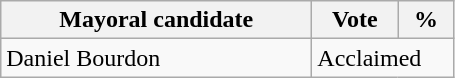<table class="wikitable">
<tr>
<th bgcolor="#DDDDFF" width="200px">Mayoral candidate</th>
<th bgcolor="#DDDDFF" width="50px">Vote</th>
<th bgcolor="#DDDDFF"  width="30px">%</th>
</tr>
<tr>
<td>Daniel Bourdon</td>
<td colspan="2">Acclaimed</td>
</tr>
</table>
